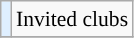<table class="wikitable" style="font-size:90%;">
<tr>
<td style="background:#dfefff; width=10px; text-align:center"></td>
<td style="text-align:left">Invited clubs</td>
</tr>
<tr>
</tr>
</table>
